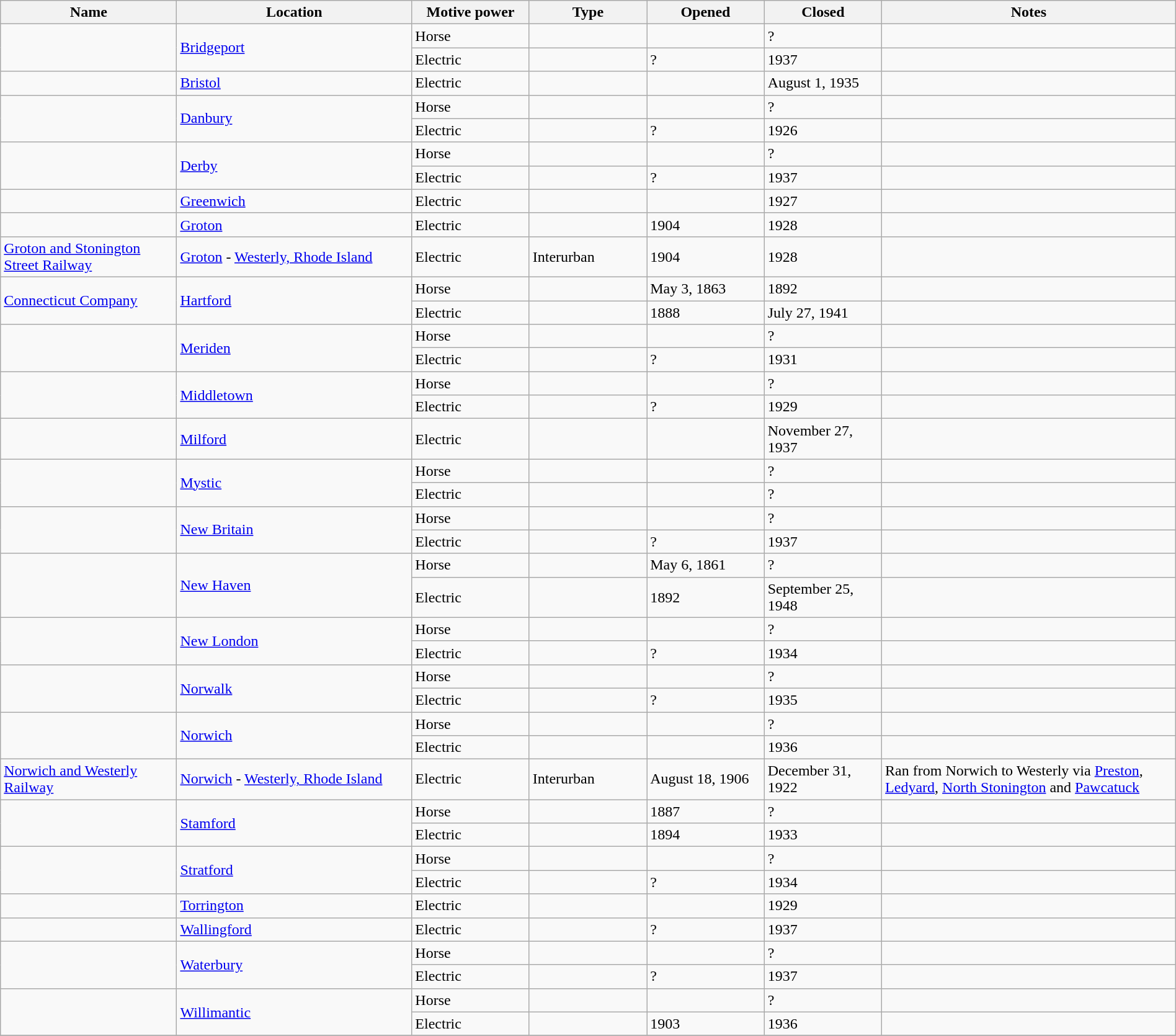<table class="wikitable sortable" width=100%>
<tr>
<th width=15%>Name</th>
<th width=20%>Location</th>
<th width=10%>Motive power</th>
<th width=10%>Type</th>
<th width=10%>Opened</th>
<th width=10%>Closed</th>
<th class="unsortable" width=25%>Notes</th>
</tr>
<tr>
<td rowspan="2"> </td>
<td rowspan="2"><a href='#'>Bridgeport</a></td>
<td>Horse</td>
<td> </td>
<td></td>
<td>?</td>
<td> </td>
</tr>
<tr>
<td>Electric</td>
<td> </td>
<td>?</td>
<td>1937</td>
<td> </td>
</tr>
<tr>
<td> </td>
<td><a href='#'>Bristol</a></td>
<td>Electric</td>
<td> </td>
<td></td>
<td>August 1, 1935</td>
<td> </td>
</tr>
<tr>
<td rowspan="2"> </td>
<td rowspan="2"><a href='#'>Danbury</a></td>
<td>Horse</td>
<td> </td>
<td></td>
<td>?</td>
<td> </td>
</tr>
<tr>
<td>Electric</td>
<td> </td>
<td>?</td>
<td>1926</td>
<td> </td>
</tr>
<tr>
<td rowspan="2"> </td>
<td rowspan="2"><a href='#'>Derby</a></td>
<td>Horse</td>
<td> </td>
<td></td>
<td>?</td>
<td> </td>
</tr>
<tr>
<td>Electric</td>
<td> </td>
<td>?</td>
<td>1937</td>
<td> </td>
</tr>
<tr>
<td> </td>
<td><a href='#'>Greenwich</a></td>
<td>Electric</td>
<td> </td>
<td></td>
<td>1927</td>
<td> </td>
</tr>
<tr>
<td> </td>
<td><a href='#'>Groton</a></td>
<td>Electric</td>
<td> </td>
<td>1904</td>
<td>1928</td>
<td> </td>
</tr>
<tr>
<td><a href='#'>Groton and Stonington Street Railway</a></td>
<td><a href='#'>Groton</a> - <a href='#'>Westerly, Rhode Island</a></td>
<td>Electric</td>
<td>Interurban</td>
<td>1904</td>
<td>1928</td>
<td> </td>
</tr>
<tr>
<td rowspan="2"><a href='#'>Connecticut Company</a></td>
<td rowspan="2"><a href='#'>Hartford</a></td>
<td>Horse</td>
<td> </td>
<td>May 3, 1863</td>
<td>1892</td>
<td> </td>
</tr>
<tr>
<td>Electric</td>
<td> </td>
<td>1888</td>
<td>July 27, 1941</td>
<td> </td>
</tr>
<tr>
<td rowspan="2"> </td>
<td rowspan="2"><a href='#'>Meriden</a></td>
<td>Horse</td>
<td> </td>
<td></td>
<td>?</td>
<td> </td>
</tr>
<tr>
<td>Electric</td>
<td> </td>
<td>?</td>
<td>1931</td>
<td> </td>
</tr>
<tr>
<td rowspan="2"> </td>
<td rowspan="2"><a href='#'>Middletown</a></td>
<td>Horse</td>
<td> </td>
<td></td>
<td>?</td>
<td> </td>
</tr>
<tr>
<td>Electric</td>
<td> </td>
<td>?</td>
<td>1929</td>
<td> </td>
</tr>
<tr>
<td> </td>
<td><a href='#'>Milford</a></td>
<td>Electric</td>
<td> </td>
<td></td>
<td>November 27, 1937</td>
<td> </td>
</tr>
<tr>
<td rowspan="2"> </td>
<td rowspan="2"><a href='#'>Mystic</a></td>
<td>Horse</td>
<td> </td>
<td></td>
<td>?</td>
<td> </td>
</tr>
<tr>
<td>Electric</td>
<td> </td>
<td></td>
<td>?</td>
<td> </td>
</tr>
<tr>
<td rowspan="2"> </td>
<td rowspan="2"><a href='#'>New Britain</a></td>
<td>Horse</td>
<td> </td>
<td></td>
<td>?</td>
<td> </td>
</tr>
<tr>
<td>Electric</td>
<td> </td>
<td>?</td>
<td>1937</td>
<td> </td>
</tr>
<tr>
<td rowspan="2"> </td>
<td rowspan="2"><a href='#'>New Haven</a></td>
<td>Horse</td>
<td> </td>
<td>May 6, 1861</td>
<td>?</td>
<td> </td>
</tr>
<tr>
<td>Electric</td>
<td> </td>
<td>1892</td>
<td>September 25, 1948</td>
<td> </td>
</tr>
<tr>
<td rowspan="2"> </td>
<td rowspan="2"><a href='#'>New London</a></td>
<td>Horse</td>
<td> </td>
<td></td>
<td>?</td>
<td> </td>
</tr>
<tr>
<td>Electric</td>
<td> </td>
<td>?</td>
<td>1934</td>
<td> </td>
</tr>
<tr>
<td rowspan="2"> </td>
<td rowspan="2"><a href='#'>Norwalk</a></td>
<td>Horse</td>
<td> </td>
<td></td>
<td>?</td>
<td> </td>
</tr>
<tr>
<td>Electric</td>
<td> </td>
<td>?</td>
<td>1935</td>
<td> </td>
</tr>
<tr>
<td rowspan="2"> </td>
<td rowspan="2"><a href='#'>Norwich</a></td>
<td>Horse</td>
<td> </td>
<td></td>
<td>?</td>
<td> </td>
</tr>
<tr>
<td>Electric</td>
<td> </td>
<td></td>
<td>1936</td>
<td> </td>
</tr>
<tr>
<td><a href='#'>Norwich and Westerly Railway</a></td>
<td><a href='#'>Norwich</a> - <a href='#'>Westerly, Rhode Island</a></td>
<td>Electric</td>
<td>Interurban</td>
<td>August 18, 1906</td>
<td>December 31, 1922</td>
<td>Ran from Norwich to Westerly via <a href='#'>Preston</a>, <a href='#'>Ledyard</a>, <a href='#'>North Stonington</a> and <a href='#'>Pawcatuck</a></td>
</tr>
<tr>
<td rowspan="2"> </td>
<td rowspan="2"><a href='#'>Stamford</a></td>
<td>Horse</td>
<td> </td>
<td>1887</td>
<td>?</td>
<td> </td>
</tr>
<tr>
<td>Electric</td>
<td> </td>
<td>1894</td>
<td>1933</td>
<td> </td>
</tr>
<tr>
<td rowspan="2"> </td>
<td rowspan="2"><a href='#'>Stratford</a></td>
<td>Horse</td>
<td> </td>
<td></td>
<td>?</td>
<td> </td>
</tr>
<tr>
<td>Electric</td>
<td> </td>
<td>?</td>
<td>1934</td>
<td> </td>
</tr>
<tr>
<td> </td>
<td><a href='#'>Torrington</a></td>
<td>Electric</td>
<td> </td>
<td></td>
<td>1929</td>
<td> </td>
</tr>
<tr>
<td> </td>
<td><a href='#'>Wallingford</a></td>
<td>Electric</td>
<td> </td>
<td>?</td>
<td>1937</td>
<td> </td>
</tr>
<tr>
<td rowspan="2"> </td>
<td rowspan="2"><a href='#'>Waterbury</a></td>
<td>Horse</td>
<td> </td>
<td></td>
<td>?</td>
<td> </td>
</tr>
<tr>
<td>Electric</td>
<td> </td>
<td>?</td>
<td>1937</td>
<td> </td>
</tr>
<tr>
<td rowspan="2"> </td>
<td rowspan="2"><a href='#'>Willimantic</a></td>
<td>Horse</td>
<td> </td>
<td></td>
<td>?</td>
<td> </td>
</tr>
<tr>
<td>Electric</td>
<td> </td>
<td>1903</td>
<td>1936</td>
<td> </td>
</tr>
<tr>
</tr>
</table>
